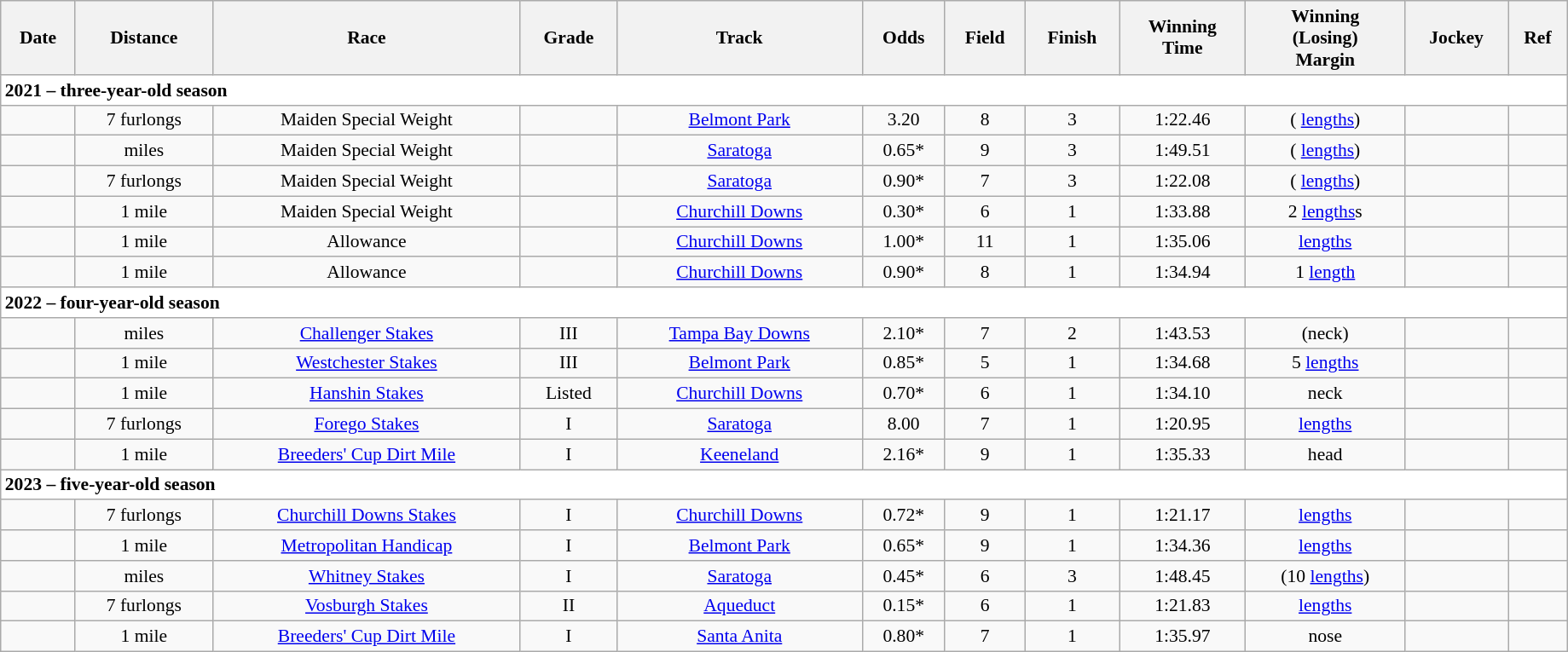<table class = "wikitable sortable" style="text-align:center; width:97%; font-size:90%">
<tr>
<th scope="col">Date</th>
<th scope="col">Distance</th>
<th scope="col">Race</th>
<th scope="col">Grade</th>
<th scope="col">Track</th>
<th scope="col">Odds</th>
<th scope="col">Field</th>
<th scope="col">Finish</th>
<th scope="col">Winning<br>Time</th>
<th scope="col">Winning<br>(Losing)<br>Margin</th>
<th scope="col">Jockey</th>
<th scope="col" class="unsortable">Ref</th>
</tr>
<tr style="background-color:white">
<td align="left" colspan=12><strong>2021 – three-year-old season</strong></td>
</tr>
<tr>
<td></td>
<td> 7 furlongs</td>
<td>Maiden Special Weight</td>
<td></td>
<td><a href='#'>Belmont Park</a></td>
<td>3.20</td>
<td>8</td>
<td>3</td>
<td>1:22.46</td>
<td>  ( <a href='#'>lengths</a>)</td>
<td></td>
<td></td>
</tr>
<tr>
<td></td>
<td>  miles</td>
<td>Maiden Special Weight</td>
<td></td>
<td><a href='#'>Saratoga</a></td>
<td>0.65*</td>
<td>9</td>
<td>3</td>
<td>1:49.51</td>
<td>  ( <a href='#'>lengths</a>)</td>
<td></td>
<td></td>
</tr>
<tr>
<td></td>
<td> 7 furlongs</td>
<td>Maiden Special Weight</td>
<td></td>
<td><a href='#'>Saratoga</a></td>
<td>0.90*</td>
<td>7</td>
<td>3</td>
<td>1:22.08</td>
<td>  ( <a href='#'>lengths</a>)</td>
<td></td>
<td></td>
</tr>
<tr>
<td></td>
<td> 1 mile</td>
<td>Maiden Special Weight</td>
<td></td>
<td><a href='#'>Churchill Downs</a></td>
<td>0.30*</td>
<td>6</td>
<td>1</td>
<td>1:33.88</td>
<td>2 <a href='#'>lengths</a>s</td>
<td></td>
<td></td>
</tr>
<tr>
<td></td>
<td> 1 mile</td>
<td>Allowance</td>
<td></td>
<td><a href='#'>Churchill Downs</a></td>
<td>1.00*</td>
<td>11</td>
<td>1</td>
<td>1:35.06</td>
<td>    <a href='#'>lengths</a></td>
<td></td>
<td></td>
</tr>
<tr>
<td></td>
<td> 1 mile</td>
<td>Allowance</td>
<td></td>
<td><a href='#'>Churchill Downs</a></td>
<td>0.90*</td>
<td>8</td>
<td>1</td>
<td>1:34.94</td>
<td>  1 <a href='#'>length</a></td>
<td></td>
<td></td>
</tr>
<tr style="background-color:white">
<td align="left" colspan=12><strong>2022 – four-year-old season</strong></td>
</tr>
<tr>
<td></td>
<td>   miles</td>
<td><a href='#'>Challenger Stakes</a></td>
<td> III</td>
<td><a href='#'>Tampa Bay Downs</a></td>
<td>2.10*</td>
<td>7</td>
<td>2</td>
<td>1:43.53</td>
<td>  (neck)</td>
<td></td>
<td></td>
</tr>
<tr>
<td></td>
<td> 1 mile</td>
<td><a href='#'>Westchester Stakes</a></td>
<td> III</td>
<td><a href='#'>Belmont Park</a></td>
<td>0.85*</td>
<td>5</td>
<td>1</td>
<td>1:34.68</td>
<td> 5 <a href='#'>lengths</a></td>
<td></td>
<td></td>
</tr>
<tr>
<td></td>
<td> 1 mile</td>
<td><a href='#'>Hanshin Stakes</a></td>
<td> Listed</td>
<td><a href='#'>Churchill Downs</a></td>
<td>0.70*</td>
<td>6</td>
<td>1</td>
<td>1:34.10</td>
<td>   neck</td>
<td></td>
<td></td>
</tr>
<tr>
<td></td>
<td> 7 furlongs</td>
<td><a href='#'>Forego Stakes</a></td>
<td> I</td>
<td><a href='#'>Saratoga</a></td>
<td>8.00</td>
<td>7</td>
<td>1</td>
<td>1:20.95</td>
<td>   <a href='#'>lengths</a></td>
<td></td>
<td></td>
</tr>
<tr>
<td></td>
<td> 1 mile</td>
<td><a href='#'>Breeders' Cup Dirt Mile</a></td>
<td>I</td>
<td><a href='#'>Keeneland</a></td>
<td>2.16*</td>
<td>9</td>
<td>1</td>
<td>1:35.33</td>
<td>  head</td>
<td></td>
<td></td>
</tr>
<tr style="background-color:white">
<td align="left" colspan=12><strong>2023 – five-year-old season</strong></td>
</tr>
<tr>
<td></td>
<td> 7 furlongs</td>
<td><a href='#'>Churchill Downs Stakes</a></td>
<td>I</td>
<td><a href='#'>Churchill Downs</a></td>
<td>0.72*</td>
<td>9</td>
<td>1</td>
<td>1:21.17</td>
<td>    <a href='#'>lengths</a></td>
<td></td>
<td></td>
</tr>
<tr>
<td></td>
<td> 1 mile</td>
<td><a href='#'>Metropolitan Handicap</a></td>
<td>I</td>
<td><a href='#'>Belmont Park</a></td>
<td>0.65*</td>
<td>9</td>
<td>1</td>
<td>1:34.36</td>
<td>  <a href='#'>lengths</a></td>
<td></td>
<td></td>
</tr>
<tr>
<td></td>
<td>  miles</td>
<td><a href='#'>Whitney Stakes</a></td>
<td>I</td>
<td><a href='#'>Saratoga</a></td>
<td>0.45*</td>
<td>6</td>
<td>3</td>
<td>1:48.45</td>
<td>  (10 <a href='#'>lengths</a>)</td>
<td></td>
<td></td>
</tr>
<tr>
<td></td>
<td> 7 furlongs</td>
<td><a href='#'>Vosburgh Stakes</a></td>
<td>II</td>
<td><a href='#'>Aqueduct</a></td>
<td>0.15*</td>
<td>6</td>
<td>1</td>
<td>1:21.83</td>
<td>  <a href='#'>lengths</a></td>
<td></td>
<td></td>
</tr>
<tr>
<td></td>
<td> 1 mile</td>
<td><a href='#'>Breeders' Cup Dirt Mile</a></td>
<td>I</td>
<td><a href='#'>Santa Anita</a></td>
<td>0.80*</td>
<td>7</td>
<td>1</td>
<td>1:35.97</td>
<td> nose</td>
<td></td>
<td></td>
</tr>
</table>
